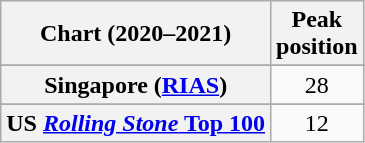<table class="wikitable sortable plainrowheaders" style="text-align:center">
<tr>
<th scope="col">Chart (2020–2021)</th>
<th scope="col">Peak<br>position</th>
</tr>
<tr>
</tr>
<tr>
</tr>
<tr>
</tr>
<tr>
</tr>
<tr>
</tr>
<tr>
</tr>
<tr>
<th scope="row">Singapore (<a href='#'>RIAS</a>)</th>
<td>28</td>
</tr>
<tr>
</tr>
<tr>
</tr>
<tr>
</tr>
<tr>
</tr>
<tr>
</tr>
<tr>
<th scope="row">US <a href='#'><em>Rolling Stone</em> Top 100</a></th>
<td>12</td>
</tr>
</table>
